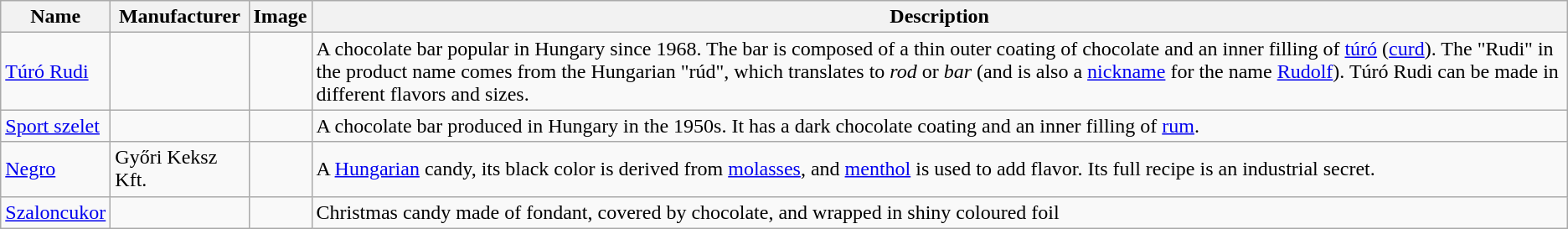<table class="wikitable">
<tr>
<th>Name</th>
<th>Manufacturer</th>
<th class="unsortable">Image</th>
<th>Description</th>
</tr>
<tr>
<td><a href='#'>Túró Rudi</a></td>
<td></td>
<td></td>
<td>A chocolate bar popular in Hungary since 1968. The bar is composed of a thin outer coating of chocolate and an inner filling of <a href='#'>túró</a> (<a href='#'>curd</a>). The "Rudi" in the product name comes from the Hungarian "rúd", which translates to <em>rod</em> or <em>bar</em> (and is also a <a href='#'>nickname</a> for the name <a href='#'>Rudolf</a>). Túró Rudi can be made in different flavors and sizes.</td>
</tr>
<tr>
<td><a href='#'>Sport szelet</a></td>
<td></td>
<td></td>
<td>A chocolate bar produced in Hungary in the 1950s. It has a dark chocolate coating and an inner filling of <a href='#'>rum</a>.</td>
</tr>
<tr>
<td><a href='#'>Negro</a></td>
<td>Győri Keksz Kft.</td>
<td></td>
<td>A <a href='#'>Hungarian</a> candy, its black color is derived from <a href='#'>molasses</a>, and <a href='#'>menthol</a> is used to add flavor. Its full recipe is an industrial secret.</td>
</tr>
<tr>
<td><a href='#'>Szaloncukor</a></td>
<td></td>
<td><br></td>
<td>Christmas candy made of fondant, covered by chocolate, and wrapped in shiny coloured foil</td>
</tr>
</table>
